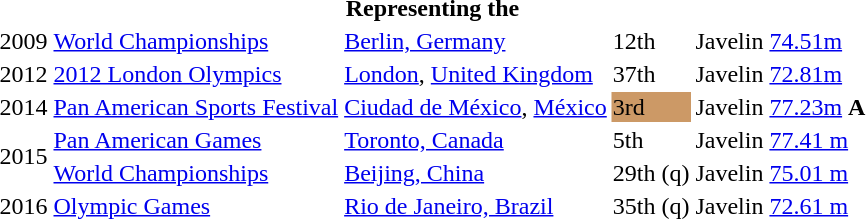<table>
<tr>
<th colspan="6">Representing the </th>
</tr>
<tr>
<td>2009</td>
<td><a href='#'>World Championships</a></td>
<td><a href='#'>Berlin, Germany</a></td>
<td>12th</td>
<td>Javelin</td>
<td><a href='#'>74.51m</a></td>
</tr>
<tr>
<td>2012</td>
<td><a href='#'>2012 London Olympics</a></td>
<td><a href='#'>London</a>, <a href='#'>United Kingdom</a></td>
<td>37th</td>
<td>Javelin</td>
<td><a href='#'>72.81m</a></td>
</tr>
<tr>
<td>2014</td>
<td><a href='#'>Pan American Sports Festival</a></td>
<td><a href='#'>Ciudad de México</a>, <a href='#'>México</a></td>
<td bgcolor="cc9966">3rd</td>
<td>Javelin</td>
<td><a href='#'>77.23m</a> <strong>A</strong></td>
</tr>
<tr>
<td rowspan=2>2015</td>
<td><a href='#'>Pan American Games</a></td>
<td><a href='#'>Toronto, Canada</a></td>
<td>5th</td>
<td>Javelin</td>
<td><a href='#'>77.41 m</a></td>
</tr>
<tr>
<td><a href='#'>World Championships</a></td>
<td><a href='#'>Beijing, China</a></td>
<td>29th (q)</td>
<td>Javelin</td>
<td><a href='#'>75.01 m</a></td>
</tr>
<tr>
<td>2016</td>
<td><a href='#'>Olympic Games</a></td>
<td><a href='#'>Rio de Janeiro, Brazil</a></td>
<td>35th (q)</td>
<td>Javelin</td>
<td><a href='#'>72.61 m</a></td>
</tr>
</table>
